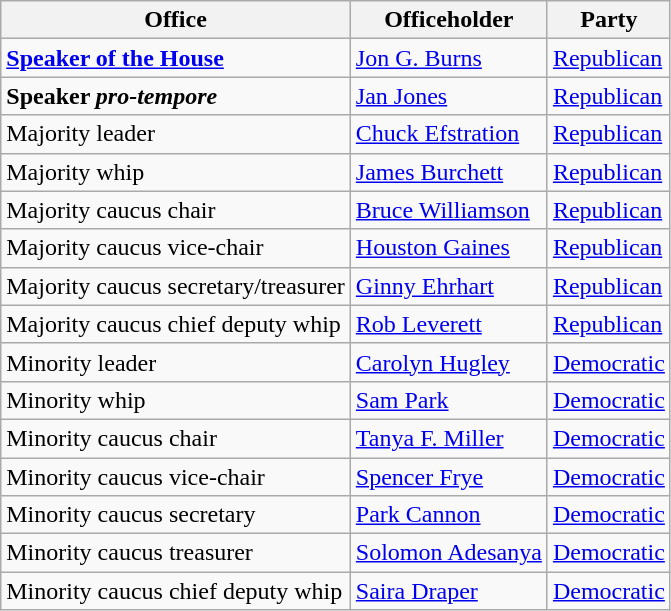<table class="wikitable">
<tr>
<th>Office</th>
<th>Officeholder</th>
<th>Party</th>
</tr>
<tr>
<td><strong><a href='#'>Speaker of the House</a></strong></td>
<td><a href='#'>Jon G. Burns</a></td>
<td><a href='#'>Republican</a></td>
</tr>
<tr>
<td><strong>Speaker <em>pro-tempore<strong><em></td>
<td><a href='#'>Jan Jones</a></td>
<td><a href='#'>Republican</a></td>
</tr>
<tr>
<td></strong>Majority leader<strong></td>
<td><a href='#'>Chuck Efstration</a></td>
<td><a href='#'>Republican</a></td>
</tr>
<tr>
<td></strong>Majority whip<strong></td>
<td><a href='#'>James Burchett</a></td>
<td><a href='#'>Republican</a></td>
</tr>
<tr>
<td></strong>Majority caucus chair<strong></td>
<td><a href='#'>Bruce Williamson</a></td>
<td><a href='#'>Republican</a></td>
</tr>
<tr>
<td></strong>Majority caucus vice-chair<strong></td>
<td><a href='#'>Houston Gaines</a></td>
<td><a href='#'>Republican</a></td>
</tr>
<tr>
<td></strong>Majority caucus secretary/treasurer<strong></td>
<td><a href='#'>Ginny Ehrhart</a></td>
<td><a href='#'>Republican</a></td>
</tr>
<tr>
<td></strong>Majority caucus chief deputy whip<strong></td>
<td><a href='#'>Rob Leverett</a></td>
<td><a href='#'>Republican</a></td>
</tr>
<tr>
<td></strong>Minority leader<strong></td>
<td><a href='#'>Carolyn Hugley</a></td>
<td><a href='#'>Democratic</a></td>
</tr>
<tr>
<td></strong>Minority whip<strong></td>
<td><a href='#'>Sam Park</a></td>
<td><a href='#'>Democratic</a></td>
</tr>
<tr>
<td></strong>Minority caucus chair<strong></td>
<td><a href='#'>Tanya F. Miller</a></td>
<td><a href='#'>Democratic</a></td>
</tr>
<tr>
<td></strong>Minority caucus vice-chair<strong></td>
<td><a href='#'>Spencer Frye</a></td>
<td><a href='#'>Democratic</a></td>
</tr>
<tr>
<td></strong>Minority caucus secretary<strong></td>
<td><a href='#'>Park Cannon</a></td>
<td><a href='#'>Democratic</a></td>
</tr>
<tr>
<td></strong>Minority caucus treasurer<strong></td>
<td><a href='#'>Solomon Adesanya</a></td>
<td><a href='#'>Democratic</a></td>
</tr>
<tr>
<td></strong>Minority caucus chief deputy whip<strong></td>
<td><a href='#'>Saira Draper</a></td>
<td><a href='#'>Democratic</a></td>
</tr>
</table>
